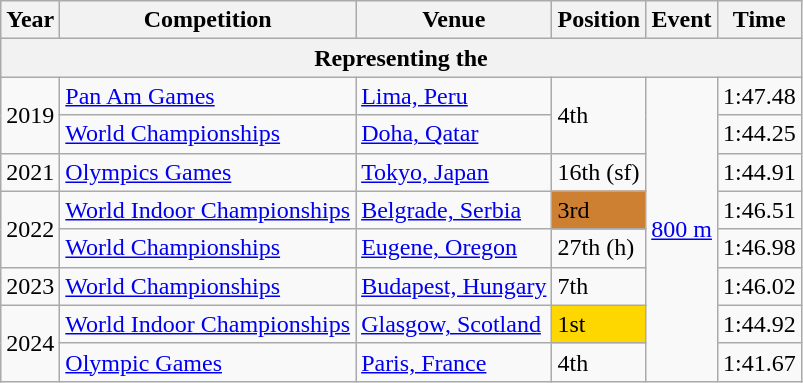<table class="wikitable">
<tr>
<th>Year</th>
<th>Competition</th>
<th>Venue</th>
<th>Position</th>
<th>Event</th>
<th>Time</th>
</tr>
<tr>
<th colspan="6">Representing the </th>
</tr>
<tr>
<td rowspan="2">2019</td>
<td><a href='#'>Pan Am Games</a></td>
<td><a href='#'>Lima, Peru</a></td>
<td rowspan="2">4th</td>
<td rowspan="8"><a href='#'>800 m</a></td>
<td>1:47.48</td>
</tr>
<tr>
<td><a href='#'>World Championships</a></td>
<td><a href='#'>Doha, Qatar</a></td>
<td>1:44.25</td>
</tr>
<tr>
<td>2021</td>
<td><a href='#'>Olympics Games</a></td>
<td><a href='#'>Tokyo, Japan</a></td>
<td>16th (sf)</td>
<td>1:44.91</td>
</tr>
<tr>
<td rowspan="2">2022</td>
<td><a href='#'>World Indoor Championships</a></td>
<td><a href='#'>Belgrade, Serbia</a></td>
<td bgcolor=#CD7F32>3rd</td>
<td>1:46.51</td>
</tr>
<tr>
<td><a href='#'>World Championships</a></td>
<td><a href='#'>Eugene, Oregon</a></td>
<td>27th (h)</td>
<td>1:46.98</td>
</tr>
<tr>
<td>2023</td>
<td><a href='#'>World Championships</a></td>
<td><a href='#'>Budapest, Hungary</a></td>
<td>7th</td>
<td>1:46.02</td>
</tr>
<tr>
<td rowspan="2">2024</td>
<td><a href='#'>World Indoor Championships</a></td>
<td><a href='#'>Glasgow, Scotland</a></td>
<td bgcolor=gold>1st</td>
<td>1:44.92</td>
</tr>
<tr>
<td><a href='#'>Olympic Games</a></td>
<td><a href='#'>Paris, France</a></td>
<td>4th</td>
<td>1:41.67</td>
</tr>
</table>
